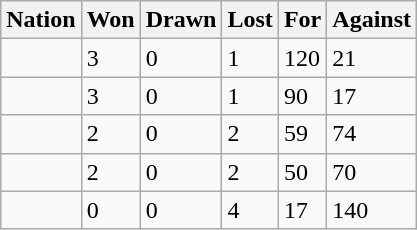<table class="wikitable">
<tr>
<th>Nation</th>
<th>Won</th>
<th>Drawn</th>
<th>Lost</th>
<th>For</th>
<th>Against</th>
</tr>
<tr>
<td></td>
<td>3</td>
<td>0</td>
<td>1</td>
<td>120</td>
<td>21</td>
</tr>
<tr>
<td></td>
<td>3</td>
<td>0</td>
<td>1</td>
<td>90</td>
<td>17</td>
</tr>
<tr>
<td></td>
<td>2</td>
<td>0</td>
<td>2</td>
<td>59</td>
<td>74</td>
</tr>
<tr>
<td></td>
<td>2</td>
<td>0</td>
<td>2</td>
<td>50</td>
<td>70</td>
</tr>
<tr>
<td></td>
<td>0</td>
<td>0</td>
<td>4</td>
<td>17</td>
<td>140</td>
</tr>
</table>
